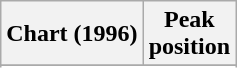<table class="wikitable sortable plainrowheaders">
<tr>
<th scope="col">Chart (1996)</th>
<th scope="col">Peak<br>position</th>
</tr>
<tr>
</tr>
<tr>
</tr>
<tr>
</tr>
<tr>
</tr>
<tr>
</tr>
</table>
